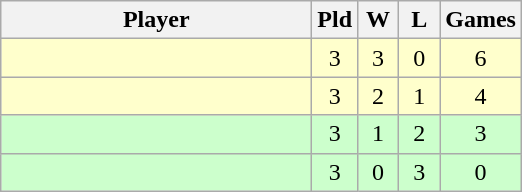<table class="wikitable" style="text-align:center">
<tr>
<th width=200>Player</th>
<th width=20>Pld</th>
<th width=20>W</th>
<th width=20>L</th>
<th width=20>Games</th>
</tr>
<tr bgcolor=#ffc>
<td style="text-align:left;"><strong></strong></td>
<td>3</td>
<td>3</td>
<td>0</td>
<td>6</td>
</tr>
<tr bgcolor=#ffc>
<td style="text-align:left;"><strong></strong></td>
<td>3</td>
<td>2</td>
<td>1</td>
<td>4</td>
</tr>
<tr bgcolor=#cfc>
<td style="text-align:left;"></td>
<td>3</td>
<td>1</td>
<td>2</td>
<td>3</td>
</tr>
<tr bgcolor=#cfc>
<td style="text-align:left;"></td>
<td>3</td>
<td>0</td>
<td>3</td>
<td>0</td>
</tr>
</table>
